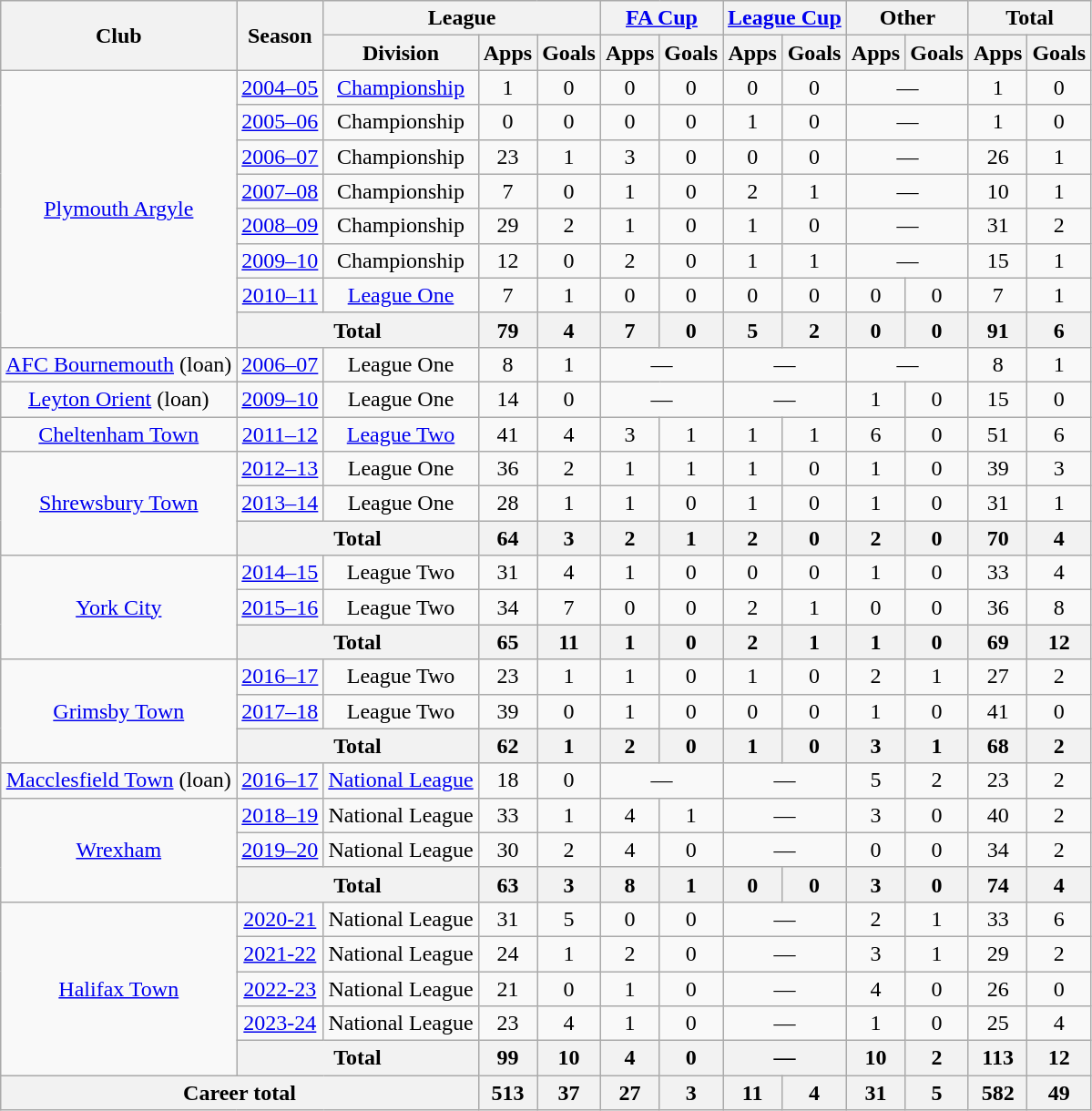<table class=wikitable style=text-align:center>
<tr>
<th rowspan=2>Club</th>
<th rowspan=2>Season</th>
<th colspan=3>League</th>
<th colspan=2><a href='#'>FA Cup</a></th>
<th colspan=2><a href='#'>League Cup</a></th>
<th colspan=2>Other</th>
<th colspan=2>Total</th>
</tr>
<tr>
<th>Division</th>
<th>Apps</th>
<th>Goals</th>
<th>Apps</th>
<th>Goals</th>
<th>Apps</th>
<th>Goals</th>
<th>Apps</th>
<th>Goals</th>
<th>Apps</th>
<th>Goals</th>
</tr>
<tr>
<td rowspan=8><a href='#'>Plymouth Argyle</a></td>
<td><a href='#'>2004–05</a></td>
<td><a href='#'>Championship</a></td>
<td>1</td>
<td>0</td>
<td>0</td>
<td>0</td>
<td>0</td>
<td>0</td>
<td colspan=2>—</td>
<td>1</td>
<td>0</td>
</tr>
<tr>
<td><a href='#'>2005–06</a></td>
<td>Championship</td>
<td>0</td>
<td>0</td>
<td>0</td>
<td>0</td>
<td>1</td>
<td>0</td>
<td colspan=2>—</td>
<td>1</td>
<td>0</td>
</tr>
<tr>
<td><a href='#'>2006–07</a></td>
<td>Championship</td>
<td>23</td>
<td>1</td>
<td>3</td>
<td>0</td>
<td>0</td>
<td>0</td>
<td colspan=2>—</td>
<td>26</td>
<td>1</td>
</tr>
<tr>
<td><a href='#'>2007–08</a></td>
<td>Championship</td>
<td>7</td>
<td>0</td>
<td>1</td>
<td>0</td>
<td>2</td>
<td>1</td>
<td colspan=2>—</td>
<td>10</td>
<td>1</td>
</tr>
<tr>
<td><a href='#'>2008–09</a></td>
<td>Championship</td>
<td>29</td>
<td>2</td>
<td>1</td>
<td>0</td>
<td>1</td>
<td>0</td>
<td colspan=2>—</td>
<td>31</td>
<td>2</td>
</tr>
<tr>
<td><a href='#'>2009–10</a></td>
<td>Championship</td>
<td>12</td>
<td>0</td>
<td>2</td>
<td>0</td>
<td>1</td>
<td>1</td>
<td colspan=2>—</td>
<td>15</td>
<td>1</td>
</tr>
<tr>
<td><a href='#'>2010–11</a></td>
<td><a href='#'>League One</a></td>
<td>7</td>
<td>1</td>
<td>0</td>
<td>0</td>
<td>0</td>
<td>0</td>
<td>0</td>
<td>0</td>
<td>7</td>
<td>1</td>
</tr>
<tr>
<th colspan=2>Total</th>
<th>79</th>
<th>4</th>
<th>7</th>
<th>0</th>
<th>5</th>
<th>2</th>
<th>0</th>
<th>0</th>
<th>91</th>
<th>6</th>
</tr>
<tr>
<td><a href='#'>AFC Bournemouth</a> (loan)</td>
<td><a href='#'>2006–07</a></td>
<td>League One</td>
<td>8</td>
<td>1</td>
<td colspan=2>—</td>
<td colspan=2>—</td>
<td colspan=2>—</td>
<td>8</td>
<td>1</td>
</tr>
<tr>
<td><a href='#'>Leyton Orient</a> (loan)</td>
<td><a href='#'>2009–10</a></td>
<td>League One</td>
<td>14</td>
<td>0</td>
<td colspan=2>—</td>
<td colspan=2>—</td>
<td>1</td>
<td>0</td>
<td>15</td>
<td>0</td>
</tr>
<tr>
<td><a href='#'>Cheltenham Town</a></td>
<td><a href='#'>2011–12</a></td>
<td><a href='#'>League Two</a></td>
<td>41</td>
<td>4</td>
<td>3</td>
<td>1</td>
<td>1</td>
<td>1</td>
<td>6</td>
<td>0</td>
<td>51</td>
<td>6</td>
</tr>
<tr>
<td rowspan=3><a href='#'>Shrewsbury Town</a></td>
<td><a href='#'>2012–13</a></td>
<td>League One</td>
<td>36</td>
<td>2</td>
<td>1</td>
<td>1</td>
<td>1</td>
<td>0</td>
<td>1</td>
<td>0</td>
<td>39</td>
<td>3</td>
</tr>
<tr>
<td><a href='#'>2013–14</a></td>
<td>League One</td>
<td>28</td>
<td>1</td>
<td>1</td>
<td>0</td>
<td>1</td>
<td>0</td>
<td>1</td>
<td>0</td>
<td>31</td>
<td>1</td>
</tr>
<tr>
<th colspan=2>Total</th>
<th>64</th>
<th>3</th>
<th>2</th>
<th>1</th>
<th>2</th>
<th>0</th>
<th>2</th>
<th>0</th>
<th>70</th>
<th>4</th>
</tr>
<tr>
<td rowspan=3><a href='#'>York City</a></td>
<td><a href='#'>2014–15</a></td>
<td>League Two</td>
<td>31</td>
<td>4</td>
<td>1</td>
<td>0</td>
<td>0</td>
<td>0</td>
<td>1</td>
<td>0</td>
<td>33</td>
<td>4</td>
</tr>
<tr>
<td><a href='#'>2015–16</a></td>
<td>League Two</td>
<td>34</td>
<td>7</td>
<td>0</td>
<td>0</td>
<td>2</td>
<td>1</td>
<td>0</td>
<td>0</td>
<td>36</td>
<td>8</td>
</tr>
<tr>
<th colspan=2>Total</th>
<th>65</th>
<th>11</th>
<th>1</th>
<th>0</th>
<th>2</th>
<th>1</th>
<th>1</th>
<th>0</th>
<th>69</th>
<th>12</th>
</tr>
<tr>
<td rowspan=3><a href='#'>Grimsby Town</a></td>
<td><a href='#'>2016–17</a></td>
<td>League Two</td>
<td>23</td>
<td>1</td>
<td>1</td>
<td>0</td>
<td>1</td>
<td>0</td>
<td>2</td>
<td>1</td>
<td>27</td>
<td>2</td>
</tr>
<tr>
<td><a href='#'>2017–18</a></td>
<td>League Two</td>
<td>39</td>
<td>0</td>
<td>1</td>
<td>0</td>
<td>0</td>
<td>0</td>
<td>1</td>
<td>0</td>
<td>41</td>
<td>0</td>
</tr>
<tr>
<th colspan=2>Total</th>
<th>62</th>
<th>1</th>
<th>2</th>
<th>0</th>
<th>1</th>
<th>0</th>
<th>3</th>
<th>1</th>
<th>68</th>
<th>2</th>
</tr>
<tr>
<td><a href='#'>Macclesfield Town</a> (loan)</td>
<td><a href='#'>2016–17</a></td>
<td><a href='#'>National League</a></td>
<td>18</td>
<td>0</td>
<td colspan=2>—</td>
<td colspan=2>—</td>
<td>5</td>
<td>2</td>
<td>23</td>
<td>2</td>
</tr>
<tr>
<td rowspan=3><a href='#'>Wrexham</a></td>
<td><a href='#'>2018–19</a></td>
<td>National League</td>
<td>33</td>
<td>1</td>
<td>4</td>
<td>1</td>
<td colspan=2>—</td>
<td>3</td>
<td>0</td>
<td>40</td>
<td>2</td>
</tr>
<tr>
<td><a href='#'>2019–20</a></td>
<td>National League</td>
<td>30</td>
<td>2</td>
<td>4</td>
<td>0</td>
<td colspan=2>—</td>
<td>0</td>
<td>0</td>
<td>34</td>
<td>2</td>
</tr>
<tr>
<th colspan=2>Total</th>
<th>63</th>
<th>3</th>
<th>8</th>
<th>1</th>
<th>0</th>
<th>0</th>
<th>3</th>
<th>0</th>
<th>74</th>
<th>4</th>
</tr>
<tr>
<td rowspan=5><a href='#'>Halifax Town</a></td>
<td><a href='#'>2020-21</a></td>
<td>National League</td>
<td>31</td>
<td>5</td>
<td>0</td>
<td>0</td>
<td colspan=2>—</td>
<td>2</td>
<td>1</td>
<td>33</td>
<td>6</td>
</tr>
<tr>
<td><a href='#'>2021-22</a></td>
<td>National League</td>
<td>24</td>
<td>1</td>
<td>2</td>
<td>0</td>
<td colspan=2>—</td>
<td>3</td>
<td>1</td>
<td>29</td>
<td>2</td>
</tr>
<tr>
<td><a href='#'>2022-23</a></td>
<td>National League</td>
<td>21</td>
<td>0</td>
<td>1</td>
<td>0</td>
<td colspan=2>—</td>
<td>4</td>
<td>0</td>
<td>26</td>
<td>0</td>
</tr>
<tr>
<td><a href='#'>2023-24</a></td>
<td>National League</td>
<td>23</td>
<td>4</td>
<td>1</td>
<td>0</td>
<td colspan=2>—</td>
<td>1</td>
<td>0</td>
<td>25</td>
<td>4</td>
</tr>
<tr>
<th colspan=2>Total</th>
<th>99</th>
<th>10</th>
<th>4</th>
<th>0</th>
<th colspan=2>—</th>
<th>10</th>
<th>2</th>
<th>113</th>
<th>12</th>
</tr>
<tr>
<th colspan=3>Career total</th>
<th>513</th>
<th>37</th>
<th>27</th>
<th>3</th>
<th>11</th>
<th>4</th>
<th>31</th>
<th>5</th>
<th>582</th>
<th>49</th>
</tr>
</table>
